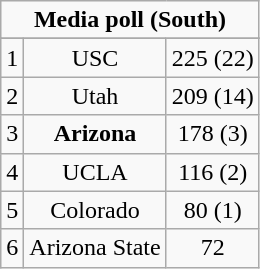<table class="wikitable">
<tr align="center">
<td align="center" Colspan="3"><strong>Media poll (South)</strong></td>
</tr>
<tr align="center">
</tr>
<tr align="center">
<td>1</td>
<td>USC</td>
<td>225 (22)</td>
</tr>
<tr align="center">
<td>2</td>
<td>Utah</td>
<td>209 (14)</td>
</tr>
<tr align="center">
<td>3</td>
<td><strong>Arizona</strong></td>
<td>178 (3)</td>
</tr>
<tr align="center">
<td>4</td>
<td>UCLA</td>
<td>116 (2)</td>
</tr>
<tr align="center">
<td>5</td>
<td>Colorado</td>
<td>80 (1)</td>
</tr>
<tr align="center">
<td>6</td>
<td>Arizona State</td>
<td>72</td>
</tr>
</table>
